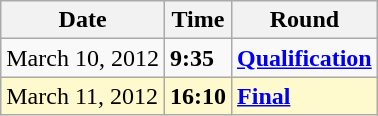<table class="wikitable">
<tr>
<th>Date</th>
<th>Time</th>
<th>Round</th>
</tr>
<tr>
<td>March 10, 2012</td>
<td><strong>9:35</strong></td>
<td><strong><a href='#'>Qualification</a></strong></td>
</tr>
<tr style=background:lemonchiffon>
<td>March 11, 2012</td>
<td><strong>16:10</strong></td>
<td><strong><a href='#'>Final</a></strong></td>
</tr>
</table>
